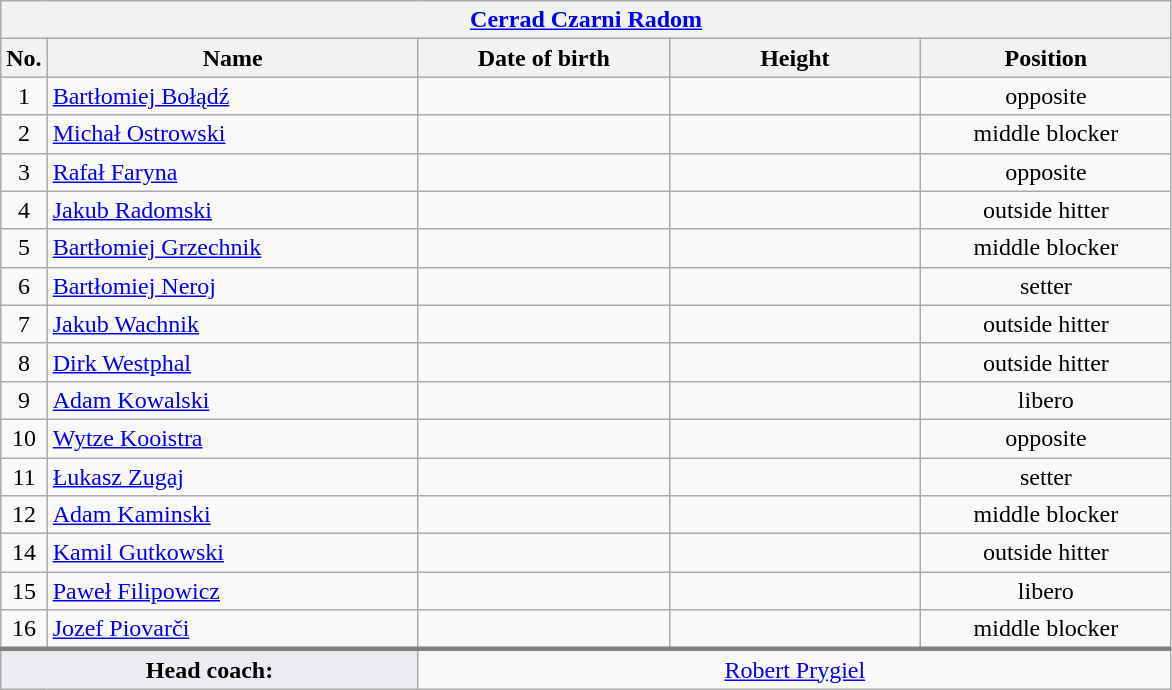<table class="wikitable collapsible collapsed" style="font-size:100%; text-align:center">
<tr>
<th colspan=5 style="width:30em"><a href='#'>Cerrad Czarni Radom</a></th>
</tr>
<tr>
<th>No.</th>
<th style="width:15em">Name</th>
<th style="width:10em">Date of birth</th>
<th style="width:10em">Height</th>
<th style="width:10em">Position</th>
</tr>
<tr>
<td>1</td>
<td align=left> <a href='#'>Bartłomiej Bołądź</a></td>
<td align=right></td>
<td></td>
<td>opposite</td>
</tr>
<tr>
<td>2</td>
<td align=left> <a href='#'>Michał Ostrowski</a></td>
<td align=right></td>
<td></td>
<td>middle blocker</td>
</tr>
<tr>
<td>3</td>
<td align=left> <a href='#'>Rafał Faryna</a></td>
<td align=right></td>
<td></td>
<td>opposite</td>
</tr>
<tr>
<td>4</td>
<td align=left> <a href='#'>Jakub Radomski</a></td>
<td align=right></td>
<td></td>
<td>outside hitter</td>
</tr>
<tr>
<td>5</td>
<td align=left> <a href='#'>Bartłomiej Grzechnik</a></td>
<td align=right></td>
<td></td>
<td>middle blocker</td>
</tr>
<tr>
<td>6</td>
<td align=left> <a href='#'>Bartłomiej Neroj</a></td>
<td align=right></td>
<td></td>
<td>setter</td>
</tr>
<tr>
<td>7</td>
<td align=left> <a href='#'>Jakub Wachnik</a></td>
<td align=right></td>
<td></td>
<td>outside hitter</td>
</tr>
<tr>
<td>8</td>
<td align=left> <a href='#'>Dirk Westphal</a></td>
<td align=right></td>
<td></td>
<td>outside hitter</td>
</tr>
<tr>
<td>9</td>
<td align=left> <a href='#'>Adam Kowalski</a></td>
<td align=right></td>
<td></td>
<td>libero</td>
</tr>
<tr>
<td>10</td>
<td align=left> <a href='#'>Wytze Kooistra</a></td>
<td align=right></td>
<td></td>
<td>opposite</td>
</tr>
<tr>
<td>11</td>
<td align=left> <a href='#'>Łukasz Zugaj</a></td>
<td align=right></td>
<td></td>
<td>setter</td>
</tr>
<tr>
<td>12</td>
<td align=left> <a href='#'>Adam Kaminski</a></td>
<td align=right></td>
<td></td>
<td>middle blocker</td>
</tr>
<tr>
<td>14</td>
<td align=left> <a href='#'>Kamil Gutkowski</a></td>
<td align=right></td>
<td></td>
<td>outside hitter</td>
</tr>
<tr>
<td>15</td>
<td align=left> <a href='#'>Paweł Filipowicz</a></td>
<td align=right></td>
<td></td>
<td>libero</td>
</tr>
<tr>
<td>16</td>
<td align=left> <a href='#'>Jozef Piovarči</a></td>
<td align=right></td>
<td></td>
<td>middle blocker</td>
</tr>
<tr style="border-top: 3px solid grey">
<td colspan=2 style="background:#EAECF0"><strong>Head coach:</strong></td>
<td colspan=3> <a href='#'>Robert Prygiel</a></td>
</tr>
</table>
